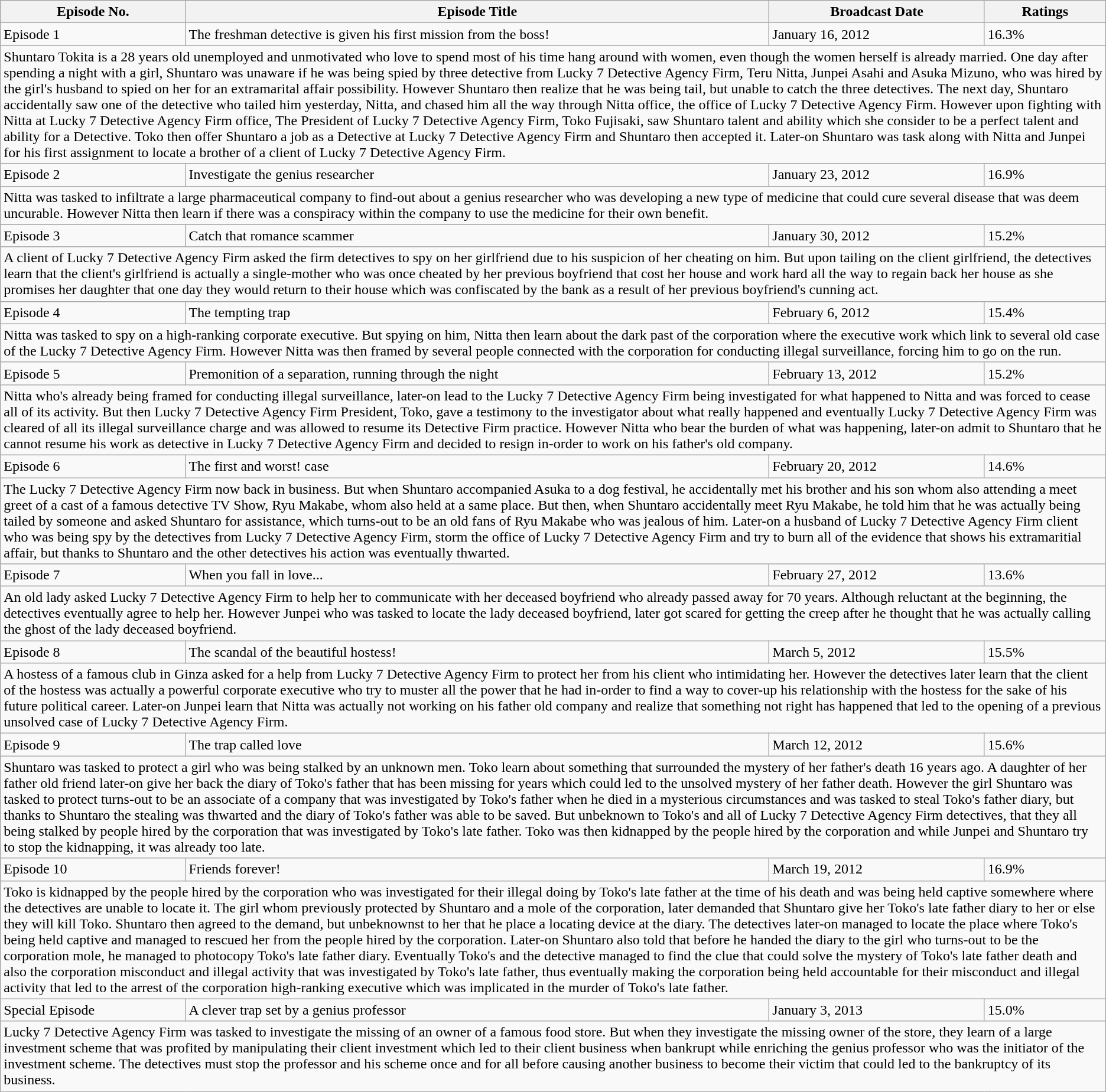<table class="wikitable">
<tr>
<th>Episode No.</th>
<th>Episode Title</th>
<th>Broadcast Date</th>
<th>Ratings</th>
</tr>
<tr>
<td>Episode 1</td>
<td>The freshman detective is given his first mission from the boss!</td>
<td>January 16, 2012</td>
<td>16.3%</td>
</tr>
<tr>
<td colspan="4">Shuntaro Tokita is a 28 years old unemployed and unmotivated who love to spend most of his time hang around with women, even though the women herself is already married. One day after spending a night with a girl, Shuntaro was unaware if he was being spied by three detective from Lucky 7 Detective Agency Firm, Teru Nitta, Junpei Asahi and Asuka Mizuno, who was hired by the girl's husband to spied on her for an extramarital affair possibility. However Shuntaro then realize that he was being tail, but unable to catch the three detectives. The next day, Shuntaro accidentally saw one of the detective who tailed him yesterday, Nitta, and chased him all the way through Nitta office, the office of Lucky 7 Detective Agency Firm. However upon fighting with Nitta at Lucky 7 Detective Agency Firm office, The President of Lucky 7 Detective Agency Firm, Toko Fujisaki, saw Shuntaro talent and ability which she consider to be a perfect talent and ability for a Detective. Toko then offer Shuntaro a job as a Detective at Lucky 7 Detective Agency Firm and Shuntaro then accepted it. Later-on Shuntaro was task along with Nitta and Junpei for his first assignment to locate a brother of a client of Lucky 7 Detective Agency Firm.</td>
</tr>
<tr>
<td>Episode 2</td>
<td>Investigate the genius researcher</td>
<td>January 23, 2012</td>
<td>16.9%</td>
</tr>
<tr>
<td colspan="4">Nitta was tasked to infiltrate a large pharmaceutical company to find-out about a genius researcher who was developing a new type of medicine that could cure several disease that was deem uncurable. However Nitta then learn if there was a conspiracy within the company to use the medicine for their own benefit.</td>
</tr>
<tr>
<td>Episode 3</td>
<td>Catch that romance scammer</td>
<td>January 30, 2012</td>
<td>15.2%</td>
</tr>
<tr>
<td colspan="4">A client of Lucky 7 Detective Agency Firm asked the firm detectives to spy on her girlfriend due to his suspicion of her cheating on him. But upon tailing on the client girlfriend, the detectives learn that the client's girlfriend is actually a single-mother who was once cheated by her previous boyfriend that cost her house and work hard all the way to regain back her house as she promises her daughter that one day they would return to their house which was confiscated by the bank as a result of her previous boyfriend's cunning act.</td>
</tr>
<tr>
<td>Episode 4</td>
<td>The tempting trap</td>
<td>February 6, 2012</td>
<td>15.4%</td>
</tr>
<tr>
<td colspan="4">Nitta was tasked to spy on a high-ranking corporate executive. But spying on him, Nitta then learn about the dark past of the corporation where the executive work which link to several old case of the Lucky 7 Detective Agency Firm. However Nitta was then framed by several people connected with the corporation for conducting illegal surveillance, forcing him to go on the run.</td>
</tr>
<tr>
<td>Episode 5</td>
<td>Premonition of a separation, running through the night</td>
<td>February 13, 2012</td>
<td>15.2%</td>
</tr>
<tr>
<td colspan="4">Nitta who's already being framed for conducting illegal surveillance, later-on lead to the Lucky 7 Detective Agency Firm being investigated for what happened to Nitta and was forced to cease all of its activity. But then Lucky 7 Detective Agency Firm President, Toko, gave a testimony to the investigator about what really happened and eventually Lucky 7 Detective Agency Firm was cleared of all its illegal surveillance charge and was allowed to resume its Detective Firm practice. However Nitta who bear the burden of what was happening, later-on admit to Shuntaro that he cannot resume his work as detective in Lucky 7 Detective Agency Firm and decided to resign in-order to work on his father's old company.</td>
</tr>
<tr>
<td>Episode 6</td>
<td>The first and worst! case</td>
<td>February 20, 2012</td>
<td>14.6%</td>
</tr>
<tr>
<td colspan="4">The Lucky 7 Detective Agency Firm now back in business. But when Shuntaro accompanied Asuka to a dog festival, he accidentally met his brother and his son whom also attending a meet greet of a cast of a famous detective TV Show, Ryu Makabe, whom also held at a same place. But then, when Shuntaro accidentally meet Ryu Makabe, he told him that he was actually being tailed by someone and asked Shuntaro for assistance, which turns-out to be an old fans of Ryu Makabe who was jealous of him. Later-on a husband of Lucky 7 Detective Agency Firm client who was being spy by the detectives from Lucky 7 Detective Agency Firm, storm the office of Lucky 7 Detective Agency Firm and try to burn all of the evidence that shows his extramaritial affair, but thanks to Shuntaro and the other detectives his action was eventually thwarted.</td>
</tr>
<tr>
<td>Episode 7</td>
<td>When you fall in love...</td>
<td>February 27, 2012</td>
<td>13.6%</td>
</tr>
<tr>
<td colspan="4">An old lady asked Lucky 7 Detective Agency Firm to help her to communicate with her deceased boyfriend who already passed away for 70 years. Although reluctant at the beginning, the detectives eventually agree to help her. However Junpei who was tasked to locate the lady deceased boyfriend, later got scared for getting the creep after he thought that he was actually calling the ghost of the lady deceased boyfriend.</td>
</tr>
<tr>
<td>Episode 8</td>
<td>The scandal of the beautiful hostess!</td>
<td>March 5, 2012</td>
<td>15.5%</td>
</tr>
<tr>
<td colspan="4">A hostess of a famous club in Ginza asked for a help from Lucky 7 Detective Agency Firm to protect her from his client who intimidating her. However the detectives later learn that the client of the hostess was actually a powerful corporate executive who try to muster all the power that he had in-order to find a way to cover-up his relationship with the hostess for the sake of his future political career. Later-on Junpei learn that Nitta was actually not working on his father old company and realize that something not right has happened that led to the opening of a previous unsolved case of Lucky 7 Detective Agency Firm.</td>
</tr>
<tr>
<td>Episode 9</td>
<td>The trap called love</td>
<td>March 12, 2012</td>
<td>15.6%</td>
</tr>
<tr>
<td colspan="4">Shuntaro was tasked to protect a girl who was being stalked by an unknown men. Toko learn about something that surrounded the mystery of her father's death 16 years ago. A daughter of her father old friend later-on give her back the diary of Toko's father that has been missing for years which could led to the unsolved mystery of her father death. However the girl Shuntaro was tasked to protect turns-out to be an associate of a company that was investigated by Toko's father when he died in a mysterious circumstances and was tasked to steal Toko's father diary, but thanks to Shuntaro the stealing was thwarted and the diary of Toko's father was able to be saved. But unbeknown to Toko's and all of Lucky 7 Detective Agency Firm detectives, that they all being stalked by people hired by the corporation that was investigated by Toko's late father. Toko was then kidnapped by the people hired by the corporation and while Junpei and Shuntaro try to stop the kidnapping, it was already too late.</td>
</tr>
<tr>
<td>Episode 10</td>
<td>Friends forever!</td>
<td>March 19, 2012</td>
<td>16.9%</td>
</tr>
<tr>
<td colspan="4">Toko is kidnapped by the people hired by the corporation who was investigated for their illegal doing by Toko's late father at the time of his death and was being held captive somewhere where the detectives are unable to locate it. The girl whom previously protected by Shuntaro and a mole of the corporation, later demanded that Shuntaro give her Toko's late father diary to her or else they will kill Toko. Shuntaro then agreed to the demand, but unbeknownst to her that he place a locating device at the diary. The detectives later-on managed to locate the place where Toko's being held captive and managed to rescued her from the people hired by the corporation. Later-on Shuntaro also told that before he handed the diary to the girl who turns-out to be the corporation mole, he managed to photocopy Toko's late father diary. Eventually Toko's and the detective managed to find the clue that could solve the mystery of Toko's late father death and also the corporation misconduct and illegal activity that was investigated by Toko's late father, thus eventually making the corporation being held accountable for their misconduct and illegal activity that led to the arrest of the corporation high-ranking executive which was implicated in the murder of Toko's late father.</td>
</tr>
<tr>
<td>Special Episode</td>
<td>A clever trap set by a genius professor</td>
<td>January 3, 2013</td>
<td>15.0%</td>
</tr>
<tr>
<td colspan="4">Lucky 7 Detective Agency Firm was tasked to investigate the missing of an owner of a famous food store. But when they investigate the missing owner of the store, they learn of a large investment scheme that was profited by manipulating their client investment which led to their client business when bankrupt while enriching the genius professor who was the initiator of the investment scheme. The detectives must stop the professor and his scheme once and for all before causing another business to become their victim that could led to the bankruptcy of its business.</td>
</tr>
</table>
